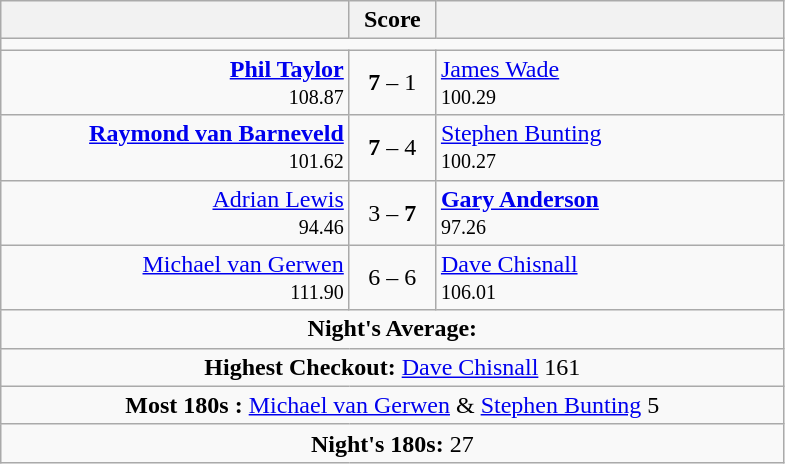<table class=wikitable style="text-align:center">
<tr>
<th width=225></th>
<th width=50>Score</th>
<th width=225></th>
</tr>
<tr align=centre>
<td colspan="3"></td>
</tr>
<tr align=left>
<td align=right><strong><a href='#'>Phil Taylor</a></strong>  <br><small><span>108.87</span></small></td>
<td align=center><strong>7</strong> – 1</td>
<td> <a href='#'>James Wade</a> <br><small><span>100.29</span></small></td>
</tr>
<tr align=left>
<td align=right><strong><a href='#'>Raymond van Barneveld</a></strong>  <br><small><span>101.62</span></small></td>
<td align=center><strong>7</strong> – 4</td>
<td> <a href='#'>Stephen Bunting</a> <br><small><span>100.27</span></small></td>
</tr>
<tr align=left>
<td align=right><a href='#'>Adrian Lewis</a>  <br><small><span>94.46</span></small></td>
<td align=center>3 – <strong>7</strong></td>
<td> <strong><a href='#'>Gary Anderson</a></strong> <br><small><span>97.26</span></small></td>
</tr>
<tr align=left>
<td align=right><a href='#'>Michael van Gerwen</a> <br><small><span>111.90</span></small></td>
<td align=center>6 – 6</td>
<td> <a href='#'>Dave Chisnall</a> <br><small><span>106.01</span></small></td>
</tr>
<tr align=center>
<td colspan="3"><strong>Night's Average:</strong> </td>
</tr>
<tr align=center>
<td colspan="3"><strong>Highest Checkout:</strong>  <a href='#'>Dave Chisnall</a> 161</td>
</tr>
<tr align=center>
<td colspan="3"><strong>Most 180s :</strong>  <a href='#'>Michael van Gerwen</a> &  <a href='#'>Stephen Bunting</a> 5</td>
</tr>
<tr align=center>
<td colspan="3"><strong>Night's 180s:</strong> 27</td>
</tr>
</table>
